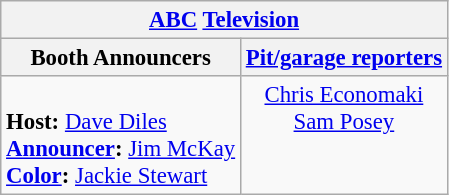<table class="wikitable" style="font-size: 95%;">
<tr>
<th colspan=2><a href='#'>ABC</a> <a href='#'>Television</a></th>
</tr>
<tr>
<th>Booth Announcers</th>
<th><a href='#'>Pit/garage reporters</a></th>
</tr>
<tr>
<td valign="top"><br><strong>Host:</strong> <a href='#'>Dave Diles</a><br>
<strong><a href='#'>Announcer</a>:</strong> <a href='#'>Jim McKay</a><br>
<strong><a href='#'>Color</a>:</strong> <a href='#'>Jackie Stewart</a><br></td>
<td align="center" valign="top"><a href='#'>Chris Economaki</a><br><a href='#'>Sam Posey</a><br></td>
</tr>
</table>
